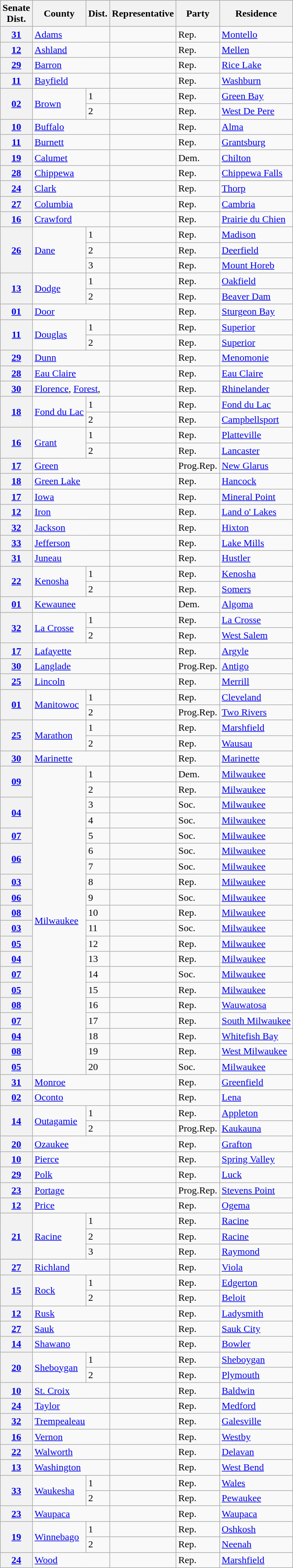<table class="wikitable sortable">
<tr>
<th>Senate<br>Dist.</th>
<th>County</th>
<th>Dist.</th>
<th>Representative</th>
<th>Party</th>
<th>Residence</th>
</tr>
<tr>
<th><a href='#'>31</a></th>
<td text-align="left" colspan="2"><a href='#'>Adams</a> </td>
<td></td>
<td>Rep.</td>
<td><a href='#'>Montello</a></td>
</tr>
<tr>
<th><a href='#'>12</a></th>
<td text-align="left" colspan="2"><a href='#'>Ashland</a></td>
<td></td>
<td>Rep.</td>
<td><a href='#'>Mellen</a></td>
</tr>
<tr>
<th><a href='#'>29</a></th>
<td text-align="left" colspan="2"><a href='#'>Barron</a></td>
<td></td>
<td>Rep.</td>
<td><a href='#'>Rice Lake</a></td>
</tr>
<tr>
<th><a href='#'>11</a></th>
<td text-align="left" colspan="2"><a href='#'>Bayfield</a></td>
<td></td>
<td>Rep.</td>
<td><a href='#'>Washburn</a></td>
</tr>
<tr>
<th rowspan="2"><a href='#'>02</a></th>
<td text-align="left" rowspan="2"><a href='#'>Brown</a></td>
<td>1</td>
<td></td>
<td>Rep.</td>
<td><a href='#'>Green Bay</a></td>
</tr>
<tr>
<td>2</td>
<td></td>
<td>Rep.</td>
<td><a href='#'>West De Pere</a></td>
</tr>
<tr>
<th><a href='#'>10</a></th>
<td text-align="left" colspan="2"><a href='#'>Buffalo</a> </td>
<td></td>
<td>Rep.</td>
<td><a href='#'>Alma</a></td>
</tr>
<tr>
<th><a href='#'>11</a></th>
<td text-align="left" colspan="2"><a href='#'>Burnett</a> </td>
<td></td>
<td>Rep.</td>
<td><a href='#'>Grantsburg</a></td>
</tr>
<tr>
<th><a href='#'>19</a></th>
<td text-align="left" colspan="2"><a href='#'>Calumet</a></td>
<td></td>
<td>Dem.</td>
<td><a href='#'>Chilton</a></td>
</tr>
<tr>
<th><a href='#'>28</a></th>
<td text-align="left" colspan="2"><a href='#'>Chippewa</a></td>
<td></td>
<td>Rep.</td>
<td><a href='#'>Chippewa Falls</a></td>
</tr>
<tr>
<th><a href='#'>24</a></th>
<td text-align="left" colspan="2"><a href='#'>Clark</a></td>
<td></td>
<td>Rep.</td>
<td><a href='#'>Thorp</a></td>
</tr>
<tr>
<th><a href='#'>27</a></th>
<td text-align="left" colspan="2"><a href='#'>Columbia</a></td>
<td></td>
<td>Rep.</td>
<td><a href='#'>Cambria</a></td>
</tr>
<tr>
<th><a href='#'>16</a></th>
<td text-align="left" colspan="2"><a href='#'>Crawford</a></td>
<td></td>
<td>Rep.</td>
<td><a href='#'>Prairie du Chien</a></td>
</tr>
<tr>
<th rowspan="3"><a href='#'>26</a></th>
<td text-align="left" rowspan="3"><a href='#'>Dane</a></td>
<td>1</td>
<td></td>
<td>Rep.</td>
<td><a href='#'>Madison</a></td>
</tr>
<tr>
<td>2</td>
<td></td>
<td>Rep.</td>
<td><a href='#'>Deerfield</a></td>
</tr>
<tr>
<td>3</td>
<td></td>
<td>Rep.</td>
<td><a href='#'>Mount Horeb</a></td>
</tr>
<tr>
<th rowspan="2"><a href='#'>13</a></th>
<td text-align="left" rowspan="2"><a href='#'>Dodge</a></td>
<td>1</td>
<td></td>
<td>Rep.</td>
<td><a href='#'>Oakfield</a></td>
</tr>
<tr>
<td>2</td>
<td></td>
<td>Rep.</td>
<td><a href='#'>Beaver Dam</a></td>
</tr>
<tr>
<th><a href='#'>01</a></th>
<td text-align="left" colspan="2"><a href='#'>Door</a></td>
<td></td>
<td>Rep.</td>
<td><a href='#'>Sturgeon Bay</a></td>
</tr>
<tr>
<th rowspan="2"><a href='#'>11</a></th>
<td text-align="left" rowspan="2"><a href='#'>Douglas</a></td>
<td>1</td>
<td></td>
<td>Rep.</td>
<td><a href='#'>Superior</a></td>
</tr>
<tr>
<td>2</td>
<td></td>
<td>Rep.</td>
<td><a href='#'>Superior</a></td>
</tr>
<tr>
<th><a href='#'>29</a></th>
<td text-align="left" colspan="2"><a href='#'>Dunn</a></td>
<td></td>
<td>Rep.</td>
<td><a href='#'>Menomonie</a></td>
</tr>
<tr>
<th><a href='#'>28</a></th>
<td text-align="left" colspan="2"><a href='#'>Eau Claire</a></td>
<td></td>
<td>Rep.</td>
<td><a href='#'>Eau Claire</a></td>
</tr>
<tr>
<th><a href='#'>30</a></th>
<td text-align="left" colspan="2"><a href='#'>Florence</a>, <a href='#'>Forest</a>, </td>
<td></td>
<td>Rep.</td>
<td><a href='#'>Rhinelander</a></td>
</tr>
<tr>
<th rowspan="2"><a href='#'>18</a></th>
<td text-align="left" rowspan="2"><a href='#'>Fond du Lac</a></td>
<td>1</td>
<td></td>
<td>Rep.</td>
<td><a href='#'>Fond du Lac</a></td>
</tr>
<tr>
<td>2</td>
<td></td>
<td>Rep.</td>
<td><a href='#'>Campbellsport</a></td>
</tr>
<tr>
<th rowspan="2"><a href='#'>16</a></th>
<td text-align="left" rowspan="2"><a href='#'>Grant</a></td>
<td>1</td>
<td></td>
<td>Rep.</td>
<td><a href='#'>Platteville</a></td>
</tr>
<tr>
<td>2</td>
<td></td>
<td>Rep.</td>
<td><a href='#'>Lancaster</a></td>
</tr>
<tr>
<th><a href='#'>17</a></th>
<td text-align="left" colspan="2"><a href='#'>Green</a></td>
<td></td>
<td>Prog.Rep.</td>
<td><a href='#'>New Glarus</a></td>
</tr>
<tr>
<th><a href='#'>18</a></th>
<td text-align="left" colspan="2"><a href='#'>Green Lake</a> </td>
<td></td>
<td>Rep.</td>
<td><a href='#'>Hancock</a></td>
</tr>
<tr>
<th><a href='#'>17</a></th>
<td text-align="left" colspan="2"><a href='#'>Iowa</a></td>
<td></td>
<td>Rep.</td>
<td><a href='#'>Mineral Point</a></td>
</tr>
<tr>
<th><a href='#'>12</a></th>
<td text-align="left" colspan="2"><a href='#'>Iron</a> </td>
<td></td>
<td>Rep.</td>
<td><a href='#'>Land o' Lakes</a></td>
</tr>
<tr>
<th><a href='#'>32</a></th>
<td text-align="left" colspan="2"><a href='#'>Jackson</a></td>
<td></td>
<td>Rep.</td>
<td><a href='#'>Hixton</a></td>
</tr>
<tr>
<th><a href='#'>33</a></th>
<td text-align="left" colspan="2"><a href='#'>Jefferson</a></td>
<td></td>
<td>Rep.</td>
<td><a href='#'>Lake Mills</a></td>
</tr>
<tr>
<th><a href='#'>31</a></th>
<td text-align="left" colspan="2"><a href='#'>Juneau</a></td>
<td></td>
<td>Rep.</td>
<td><a href='#'>Hustler</a></td>
</tr>
<tr>
<th rowspan="2"><a href='#'>22</a></th>
<td text-align="left" rowspan="2"><a href='#'>Kenosha</a></td>
<td>1</td>
<td></td>
<td>Rep.</td>
<td><a href='#'>Kenosha</a></td>
</tr>
<tr>
<td>2</td>
<td></td>
<td>Rep.</td>
<td><a href='#'>Somers</a></td>
</tr>
<tr>
<th><a href='#'>01</a></th>
<td text-align="left" colspan="2"><a href='#'>Kewaunee</a></td>
<td></td>
<td>Dem.</td>
<td><a href='#'>Algoma</a></td>
</tr>
<tr>
<th rowspan="2"><a href='#'>32</a></th>
<td text-align="left" rowspan="2"><a href='#'>La Crosse</a></td>
<td>1</td>
<td></td>
<td>Rep.</td>
<td><a href='#'>La Crosse</a></td>
</tr>
<tr>
<td>2</td>
<td></td>
<td>Rep.</td>
<td><a href='#'>West Salem</a></td>
</tr>
<tr>
<th><a href='#'>17</a></th>
<td text-align="left" colspan="2"><a href='#'>Lafayette</a></td>
<td></td>
<td>Rep.</td>
<td><a href='#'>Argyle</a></td>
</tr>
<tr>
<th><a href='#'>30</a></th>
<td text-align="left" colspan="2"><a href='#'>Langlade</a></td>
<td></td>
<td>Prog.Rep.</td>
<td><a href='#'>Antigo</a></td>
</tr>
<tr>
<th><a href='#'>25</a></th>
<td text-align="left" colspan="2"><a href='#'>Lincoln</a></td>
<td></td>
<td>Rep.</td>
<td><a href='#'>Merrill</a></td>
</tr>
<tr>
<th rowspan="2"><a href='#'>01</a></th>
<td rowspan="2" text-align="left"><a href='#'>Manitowoc</a></td>
<td>1</td>
<td></td>
<td>Rep.</td>
<td><a href='#'>Cleveland</a></td>
</tr>
<tr>
<td>2</td>
<td></td>
<td>Prog.Rep.</td>
<td><a href='#'>Two Rivers</a></td>
</tr>
<tr>
<th rowspan="2"><a href='#'>25</a></th>
<td text-align="left" rowspan="2"><a href='#'>Marathon</a></td>
<td>1</td>
<td></td>
<td>Rep.</td>
<td><a href='#'>Marshfield</a></td>
</tr>
<tr>
<td>2</td>
<td></td>
<td>Rep.</td>
<td><a href='#'>Wausau</a></td>
</tr>
<tr>
<th><a href='#'>30</a></th>
<td text-align="left" colspan="2"><a href='#'>Marinette</a></td>
<td></td>
<td>Rep.</td>
<td><a href='#'>Marinette</a></td>
</tr>
<tr>
<th rowspan="2"><a href='#'>09</a></th>
<td text-align="left" rowspan="20"><a href='#'>Milwaukee</a></td>
<td>1</td>
<td></td>
<td>Dem.</td>
<td><a href='#'>Milwaukee</a></td>
</tr>
<tr>
<td>2</td>
<td></td>
<td>Rep.</td>
<td><a href='#'>Milwaukee</a></td>
</tr>
<tr>
<th rowspan="2"><a href='#'>04</a></th>
<td>3</td>
<td></td>
<td>Soc.</td>
<td><a href='#'>Milwaukee</a></td>
</tr>
<tr>
<td>4</td>
<td></td>
<td>Soc.</td>
<td><a href='#'>Milwaukee</a></td>
</tr>
<tr>
<th><a href='#'>07</a></th>
<td>5</td>
<td></td>
<td>Soc.</td>
<td><a href='#'>Milwaukee</a></td>
</tr>
<tr>
<th rowspan="2"><a href='#'>06</a></th>
<td>6</td>
<td></td>
<td>Soc.</td>
<td><a href='#'>Milwaukee</a></td>
</tr>
<tr>
<td>7</td>
<td></td>
<td>Soc.</td>
<td><a href='#'>Milwaukee</a></td>
</tr>
<tr>
<th><a href='#'>03</a></th>
<td>8</td>
<td></td>
<td>Rep.</td>
<td><a href='#'>Milwaukee</a></td>
</tr>
<tr>
<th><a href='#'>06</a></th>
<td>9</td>
<td></td>
<td>Soc.</td>
<td><a href='#'>Milwaukee</a></td>
</tr>
<tr>
<th><a href='#'>08</a></th>
<td>10</td>
<td></td>
<td>Rep.</td>
<td><a href='#'>Milwaukee</a></td>
</tr>
<tr>
<th><a href='#'>03</a></th>
<td>11</td>
<td></td>
<td>Soc.</td>
<td><a href='#'>Milwaukee</a></td>
</tr>
<tr>
<th><a href='#'>05</a></th>
<td>12</td>
<td></td>
<td>Rep.</td>
<td><a href='#'>Milwaukee</a></td>
</tr>
<tr>
<th><a href='#'>04</a></th>
<td>13</td>
<td></td>
<td>Rep.</td>
<td><a href='#'>Milwaukee</a></td>
</tr>
<tr>
<th><a href='#'>07</a></th>
<td>14</td>
<td></td>
<td>Soc.</td>
<td><a href='#'>Milwaukee</a></td>
</tr>
<tr>
<th><a href='#'>05</a></th>
<td>15</td>
<td></td>
<td>Rep.</td>
<td><a href='#'>Milwaukee</a></td>
</tr>
<tr>
<th><a href='#'>08</a></th>
<td>16</td>
<td></td>
<td>Rep.</td>
<td><a href='#'>Wauwatosa</a></td>
</tr>
<tr>
<th><a href='#'>07</a></th>
<td>17</td>
<td></td>
<td>Rep.</td>
<td><a href='#'>South Milwaukee</a></td>
</tr>
<tr>
<th><a href='#'>04</a></th>
<td>18</td>
<td></td>
<td>Rep.</td>
<td><a href='#'>Whitefish Bay</a></td>
</tr>
<tr>
<th><a href='#'>08</a></th>
<td>19</td>
<td></td>
<td>Rep.</td>
<td><a href='#'>West Milwaukee</a></td>
</tr>
<tr>
<th><a href='#'>05</a></th>
<td>20</td>
<td></td>
<td>Soc.</td>
<td><a href='#'>Milwaukee</a></td>
</tr>
<tr>
<th><a href='#'>31</a></th>
<td text-align="left" colspan="2"><a href='#'>Monroe</a></td>
<td></td>
<td>Rep.</td>
<td><a href='#'>Greenfield</a></td>
</tr>
<tr>
<th><a href='#'>02</a></th>
<td text-align="left" colspan="2"><a href='#'>Oconto</a></td>
<td></td>
<td>Rep.</td>
<td><a href='#'>Lena</a></td>
</tr>
<tr>
<th rowspan="2"><a href='#'>14</a></th>
<td text-align="left" rowspan="2"><a href='#'>Outagamie</a></td>
<td>1</td>
<td></td>
<td>Rep.</td>
<td><a href='#'>Appleton</a></td>
</tr>
<tr>
<td>2</td>
<td></td>
<td>Prog.Rep.</td>
<td><a href='#'>Kaukauna</a></td>
</tr>
<tr>
<th><a href='#'>20</a></th>
<td text-align="left" colspan="2"><a href='#'>Ozaukee</a></td>
<td></td>
<td>Rep.</td>
<td><a href='#'>Grafton</a></td>
</tr>
<tr>
<th><a href='#'>10</a></th>
<td text-align="left" colspan="2"><a href='#'>Pierce</a></td>
<td></td>
<td>Rep.</td>
<td><a href='#'>Spring Valley</a></td>
</tr>
<tr>
<th><a href='#'>29</a></th>
<td text-align="left" colspan="2"><a href='#'>Polk</a></td>
<td></td>
<td>Rep.</td>
<td><a href='#'>Luck</a></td>
</tr>
<tr>
<th><a href='#'>23</a></th>
<td text-align="left" colspan="2"><a href='#'>Portage</a></td>
<td></td>
<td>Prog.Rep.</td>
<td><a href='#'>Stevens Point</a></td>
</tr>
<tr>
<th><a href='#'>12</a></th>
<td text-align="left" colspan="2"><a href='#'>Price</a></td>
<td></td>
<td>Rep.</td>
<td><a href='#'>Ogema</a></td>
</tr>
<tr>
<th rowspan="3"><a href='#'>21</a></th>
<td text-align="left" rowspan="3"><a href='#'>Racine</a></td>
<td>1</td>
<td></td>
<td>Rep.</td>
<td><a href='#'>Racine</a></td>
</tr>
<tr>
<td>2</td>
<td></td>
<td>Rep.</td>
<td><a href='#'>Racine</a></td>
</tr>
<tr>
<td>3</td>
<td></td>
<td>Rep.</td>
<td><a href='#'>Raymond</a></td>
</tr>
<tr>
<th><a href='#'>27</a></th>
<td text-align="left" colspan="2"><a href='#'>Richland</a></td>
<td></td>
<td>Rep.</td>
<td><a href='#'>Viola</a></td>
</tr>
<tr>
<th rowspan="2"><a href='#'>15</a></th>
<td text-align="left" rowspan="2"><a href='#'>Rock</a></td>
<td>1</td>
<td></td>
<td>Rep.</td>
<td><a href='#'>Edgerton</a></td>
</tr>
<tr>
<td>2</td>
<td></td>
<td>Rep.</td>
<td><a href='#'>Beloit</a></td>
</tr>
<tr>
<th><a href='#'>12</a></th>
<td text-align="left" colspan="2"><a href='#'>Rusk</a> </td>
<td></td>
<td>Rep.</td>
<td><a href='#'>Ladysmith</a></td>
</tr>
<tr>
<th><a href='#'>27</a></th>
<td text-align="left" colspan="2"><a href='#'>Sauk</a></td>
<td></td>
<td>Rep.</td>
<td><a href='#'>Sauk City</a></td>
</tr>
<tr>
<th><a href='#'>14</a></th>
<td text-align="left" colspan="2"><a href='#'>Shawano</a></td>
<td></td>
<td>Rep.</td>
<td><a href='#'>Bowler</a></td>
</tr>
<tr>
<th rowspan="2"><a href='#'>20</a></th>
<td text-align="left" rowspan="2"><a href='#'>Sheboygan</a></td>
<td>1</td>
<td></td>
<td>Rep.</td>
<td><a href='#'>Sheboygan</a></td>
</tr>
<tr>
<td>2</td>
<td></td>
<td>Rep.</td>
<td><a href='#'>Plymouth</a></td>
</tr>
<tr>
<th><a href='#'>10</a></th>
<td text-align="left" colspan="2"><a href='#'>St. Croix</a></td>
<td></td>
<td>Rep.</td>
<td><a href='#'>Baldwin</a></td>
</tr>
<tr>
<th><a href='#'>24</a></th>
<td text-align="left" colspan="2"><a href='#'>Taylor</a></td>
<td></td>
<td>Rep.</td>
<td><a href='#'>Medford</a></td>
</tr>
<tr>
<th><a href='#'>32</a></th>
<td text-align="left" colspan="2"><a href='#'>Trempealeau</a></td>
<td></td>
<td>Rep.</td>
<td><a href='#'>Galesville</a></td>
</tr>
<tr>
<th><a href='#'>16</a></th>
<td text-align="left" colspan="2"><a href='#'>Vernon</a></td>
<td></td>
<td>Rep.</td>
<td><a href='#'>Westby</a></td>
</tr>
<tr>
<th><a href='#'>22</a></th>
<td text-align="left" colspan="2"><a href='#'>Walworth</a></td>
<td></td>
<td>Rep.</td>
<td><a href='#'>Delavan</a></td>
</tr>
<tr>
<th><a href='#'>13</a></th>
<td text-align="left" colspan="2"><a href='#'>Washington</a></td>
<td></td>
<td>Rep.</td>
<td><a href='#'>West Bend</a></td>
</tr>
<tr>
<th rowspan="2"><a href='#'>33</a></th>
<td text-align="left" rowspan="2"><a href='#'>Waukesha</a></td>
<td>1</td>
<td></td>
<td>Rep.</td>
<td><a href='#'>Wales</a></td>
</tr>
<tr>
<td>2</td>
<td></td>
<td>Rep.</td>
<td><a href='#'>Pewaukee</a></td>
</tr>
<tr>
<th><a href='#'>23</a></th>
<td text-align="left" colspan="2"><a href='#'>Waupaca</a></td>
<td></td>
<td>Rep.</td>
<td><a href='#'>Waupaca</a></td>
</tr>
<tr>
<th rowspan="2"><a href='#'>19</a></th>
<td text-align="left" rowspan="2"><a href='#'>Winnebago</a></td>
<td>1</td>
<td></td>
<td>Rep.</td>
<td><a href='#'>Oshkosh</a></td>
</tr>
<tr>
<td>2</td>
<td></td>
<td>Rep.</td>
<td><a href='#'>Neenah</a></td>
</tr>
<tr>
<th><a href='#'>24</a></th>
<td text-align="left" colspan="2"><a href='#'>Wood</a></td>
<td></td>
<td>Rep.</td>
<td><a href='#'>Marshfield</a></td>
</tr>
</table>
